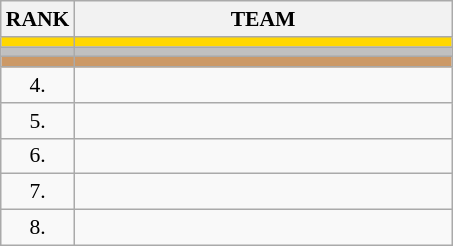<table class="wikitable" style="border-collapse: collapse; font-size: 90%;">
<tr>
<th>RANK</th>
<th align="left" style="width: 17em">TEAM</th>
</tr>
<tr bgcolor=gold>
<td align="center"></td>
<td></td>
</tr>
<tr bgcolor=silver>
<td align="center"></td>
<td></td>
</tr>
<tr bgcolor=cc9966>
<td align="center"></td>
<td></td>
</tr>
<tr>
<td align="center">4.</td>
<td></td>
</tr>
<tr>
<td align="center">5.</td>
<td></td>
</tr>
<tr>
<td align="center">6.</td>
<td></td>
</tr>
<tr>
<td align="center">7.</td>
<td></td>
</tr>
<tr>
<td align="center">8.</td>
<td></td>
</tr>
</table>
